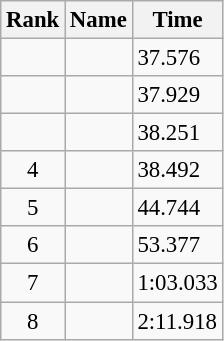<table class="wikitable" style="font-size:95%" style="width:25em;">
<tr>
<th>Rank</th>
<th>Name</th>
<th>Time</th>
</tr>
<tr>
<td align=center></td>
<td></td>
<td>37.576</td>
</tr>
<tr>
<td align=center></td>
<td></td>
<td>37.929</td>
</tr>
<tr>
<td align=center></td>
<td></td>
<td>38.251</td>
</tr>
<tr>
<td align=center>4</td>
<td></td>
<td>38.492</td>
</tr>
<tr>
<td align=center>5</td>
<td></td>
<td>44.744</td>
</tr>
<tr>
<td align=center>6</td>
<td></td>
<td>53.377</td>
</tr>
<tr>
<td align=center>7</td>
<td></td>
<td>1:03.033</td>
</tr>
<tr>
<td align=center>8</td>
<td></td>
<td>2:11.918</td>
</tr>
</table>
